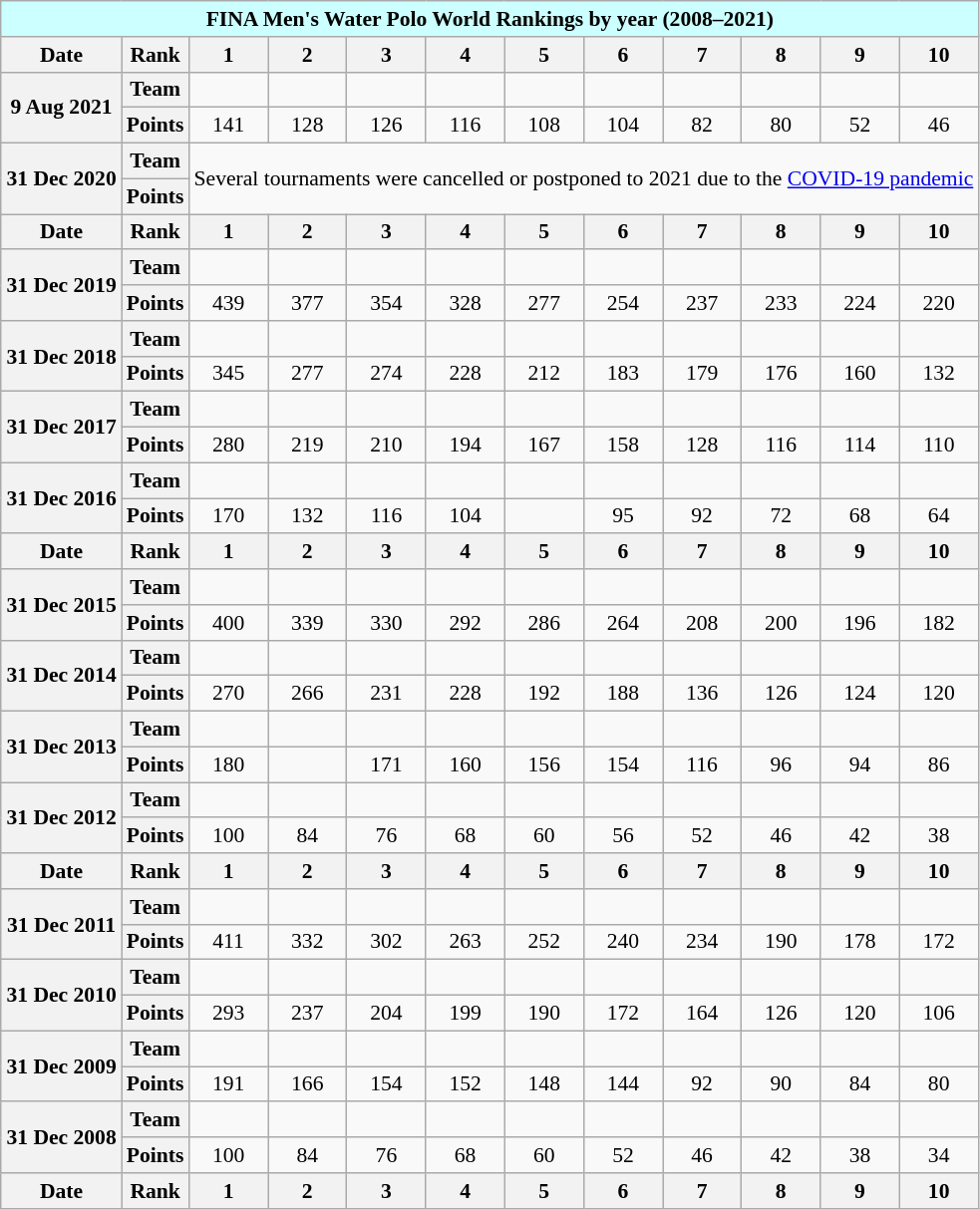<table class="wikitable" style="text-align: center; font-size: 90%; margin-left: 1em;">
<tr>
<th colspan="12" style="background-color: #ccffff;">FINA Men's Water Polo World Rankings by year (2008–2021)</th>
</tr>
<tr>
<th>Date</th>
<th>Rank</th>
<th>1</th>
<th>2</th>
<th>3</th>
<th>4</th>
<th>5</th>
<th>6</th>
<th>7</th>
<th>8</th>
<th>9</th>
<th>10</th>
</tr>
<tr>
<th rowspan="2">9 Aug 2021</th>
<th>Team</th>
<td></td>
<td></td>
<td></td>
<td></td>
<td></td>
<td></td>
<td></td>
<td></td>
<td></td>
<td></td>
</tr>
<tr>
<th>Points</th>
<td>141</td>
<td>128</td>
<td>126</td>
<td>116</td>
<td>108</td>
<td>104</td>
<td>82</td>
<td>80</td>
<td>52</td>
<td>46</td>
</tr>
<tr>
<th rowspan="2">31 Dec 2020</th>
<th>Team</th>
<td rowspan="2" colspan="10">Several tournaments were cancelled or postponed to 2021 due to the <a href='#'>COVID-19 pandemic</a></td>
</tr>
<tr>
<th>Points</th>
</tr>
<tr>
<th>Date</th>
<th>Rank</th>
<th>1</th>
<th>2</th>
<th>3</th>
<th>4</th>
<th>5</th>
<th>6</th>
<th>7</th>
<th>8</th>
<th>9</th>
<th>10</th>
</tr>
<tr>
<th rowspan="2">31 Dec 2019</th>
<th>Team</th>
<td></td>
<td></td>
<td></td>
<td></td>
<td></td>
<td></td>
<td></td>
<td></td>
<td></td>
<td></td>
</tr>
<tr>
<th>Points</th>
<td>439</td>
<td>377</td>
<td>354</td>
<td>328</td>
<td>277</td>
<td>254</td>
<td>237</td>
<td>233</td>
<td>224</td>
<td>220</td>
</tr>
<tr>
<th rowspan="2">31 Dec 2018</th>
<th>Team</th>
<td></td>
<td></td>
<td></td>
<td></td>
<td></td>
<td></td>
<td></td>
<td></td>
<td></td>
<td></td>
</tr>
<tr>
<th>Points</th>
<td>345</td>
<td>277</td>
<td>274</td>
<td>228</td>
<td>212</td>
<td>183</td>
<td>179</td>
<td>176</td>
<td>160</td>
<td>132</td>
</tr>
<tr>
<th rowspan="2">31 Dec 2017</th>
<th>Team</th>
<td></td>
<td></td>
<td></td>
<td></td>
<td></td>
<td></td>
<td></td>
<td></td>
<td></td>
<td></td>
</tr>
<tr>
<th>Points</th>
<td>280</td>
<td>219</td>
<td>210</td>
<td>194</td>
<td>167</td>
<td>158</td>
<td>128</td>
<td>116</td>
<td>114</td>
<td>110</td>
</tr>
<tr>
<th rowspan="2">31 Dec 2016</th>
<th>Team</th>
<td></td>
<td></td>
<td></td>
<td><br></td>
<td></td>
<td></td>
<td></td>
<td></td>
<td></td>
<td></td>
</tr>
<tr>
<th>Points</th>
<td>170</td>
<td>132</td>
<td>116</td>
<td>104</td>
<td></td>
<td>95</td>
<td>92</td>
<td>72</td>
<td>68</td>
<td>64</td>
</tr>
<tr>
<th>Date</th>
<th>Rank</th>
<th>1</th>
<th>2</th>
<th>3</th>
<th>4</th>
<th>5</th>
<th>6</th>
<th>7</th>
<th>8</th>
<th>9</th>
<th>10</th>
</tr>
<tr>
<th rowspan="2">31 Dec 2015</th>
<th>Team</th>
<td></td>
<td></td>
<td></td>
<td></td>
<td></td>
<td></td>
<td></td>
<td></td>
<td></td>
<td></td>
</tr>
<tr>
<th>Points</th>
<td>400</td>
<td>339</td>
<td>330</td>
<td>292</td>
<td>286</td>
<td>264</td>
<td>208</td>
<td>200</td>
<td>196</td>
<td>182</td>
</tr>
<tr>
<th rowspan="2">31 Dec 2014</th>
<th>Team</th>
<td></td>
<td></td>
<td></td>
<td></td>
<td></td>
<td></td>
<td></td>
<td></td>
<td></td>
<td></td>
</tr>
<tr>
<th>Points</th>
<td>270</td>
<td>266</td>
<td>231</td>
<td>228</td>
<td>192</td>
<td>188</td>
<td>136</td>
<td>126</td>
<td>124</td>
<td>120</td>
</tr>
<tr>
<th rowspan="2">31 Dec 2013</th>
<th>Team</th>
<td><br></td>
<td></td>
<td></td>
<td></td>
<td></td>
<td></td>
<td></td>
<td></td>
<td></td>
<td></td>
</tr>
<tr>
<th>Points</th>
<td>180</td>
<td></td>
<td>171</td>
<td>160</td>
<td>156</td>
<td>154</td>
<td>116</td>
<td>96</td>
<td>94</td>
<td>86</td>
</tr>
<tr>
<th rowspan="2">31 Dec 2012</th>
<th>Team</th>
<td></td>
<td></td>
<td></td>
<td></td>
<td></td>
<td></td>
<td></td>
<td></td>
<td></td>
<td></td>
</tr>
<tr>
<th>Points</th>
<td>100</td>
<td>84</td>
<td>76</td>
<td>68</td>
<td>60</td>
<td>56</td>
<td>52</td>
<td>46</td>
<td>42</td>
<td>38</td>
</tr>
<tr>
<th>Date</th>
<th>Rank</th>
<th>1</th>
<th>2</th>
<th>3</th>
<th>4</th>
<th>5</th>
<th>6</th>
<th>7</th>
<th>8</th>
<th>9</th>
<th>10</th>
</tr>
<tr>
<th rowspan="2">31 Dec 2011</th>
<th>Team</th>
<td></td>
<td></td>
<td></td>
<td></td>
<td></td>
<td></td>
<td></td>
<td></td>
<td></td>
<td></td>
</tr>
<tr>
<th>Points</th>
<td>411</td>
<td>332</td>
<td>302</td>
<td>263</td>
<td>252</td>
<td>240</td>
<td>234</td>
<td>190</td>
<td>178</td>
<td>172</td>
</tr>
<tr>
<th rowspan="2">31 Dec 2010</th>
<th>Team</th>
<td></td>
<td></td>
<td></td>
<td></td>
<td></td>
<td></td>
<td></td>
<td></td>
<td></td>
<td></td>
</tr>
<tr>
<th>Points</th>
<td>293</td>
<td>237</td>
<td>204</td>
<td>199</td>
<td>190</td>
<td>172</td>
<td>164</td>
<td>126</td>
<td>120</td>
<td>106</td>
</tr>
<tr>
<th rowspan="2">31 Dec 2009</th>
<th>Team</th>
<td></td>
<td></td>
<td></td>
<td></td>
<td></td>
<td></td>
<td></td>
<td></td>
<td></td>
<td></td>
</tr>
<tr>
<th>Points</th>
<td>191</td>
<td>166</td>
<td>154</td>
<td>152</td>
<td>148</td>
<td>144</td>
<td>92</td>
<td>90</td>
<td>84</td>
<td>80</td>
</tr>
<tr>
<th rowspan="2">31 Dec 2008</th>
<th>Team</th>
<td></td>
<td></td>
<td></td>
<td></td>
<td></td>
<td></td>
<td></td>
<td></td>
<td></td>
<td></td>
</tr>
<tr>
<th>Points</th>
<td>100</td>
<td>84</td>
<td>76</td>
<td>68</td>
<td>60</td>
<td>52</td>
<td>46</td>
<td>42</td>
<td>38</td>
<td>34</td>
</tr>
<tr>
<th>Date</th>
<th>Rank</th>
<th>1</th>
<th>2</th>
<th>3</th>
<th>4</th>
<th>5</th>
<th>6</th>
<th>7</th>
<th>8</th>
<th>9</th>
<th>10</th>
</tr>
</table>
